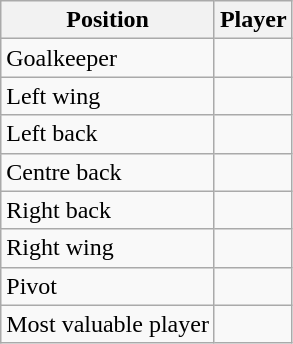<table class="wikitable">
<tr>
<th>Position</th>
<th>Player</th>
</tr>
<tr>
<td>Goalkeeper</td>
<td></td>
</tr>
<tr>
<td>Left wing</td>
<td></td>
</tr>
<tr>
<td>Left back</td>
<td></td>
</tr>
<tr>
<td>Centre back</td>
<td></td>
</tr>
<tr>
<td>Right back</td>
<td></td>
</tr>
<tr>
<td>Right wing</td>
<td></td>
</tr>
<tr>
<td>Pivot</td>
<td></td>
</tr>
<tr>
<td>Most valuable player</td>
<td></td>
</tr>
</table>
